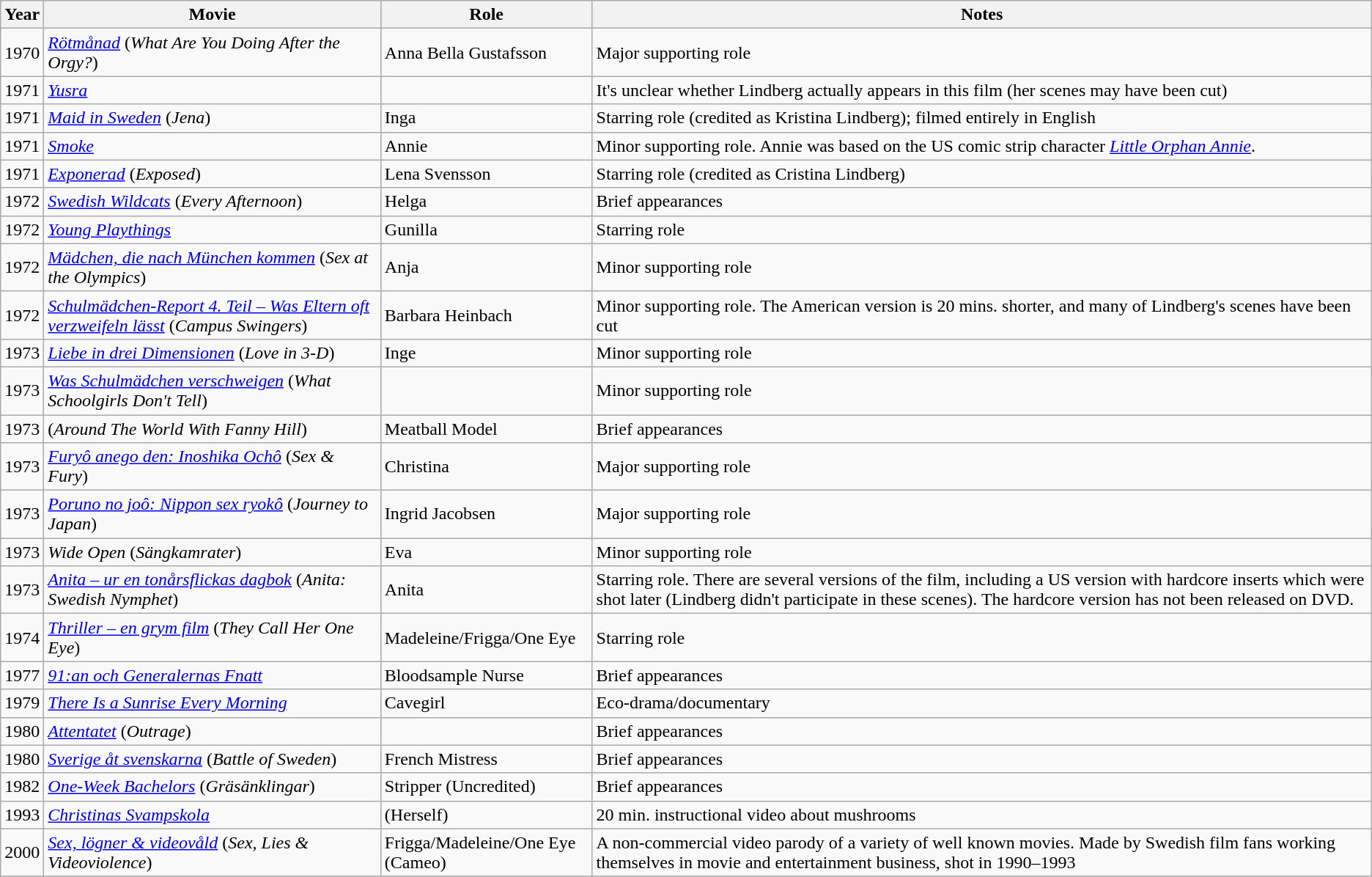<table class="wikitable">
<tr>
<th>Year</th>
<th>Movie</th>
<th>Role</th>
<th>Notes</th>
</tr>
<tr>
<td>1970</td>
<td><em> <a href='#'>Rötmånad</a></em> (<em>What Are You Doing After the Orgy?</em>)</td>
<td>Anna Bella Gustafsson</td>
<td>Major supporting role</td>
</tr>
<tr>
<td>1971</td>
<td><em> <a href='#'>Yusra</a></em></td>
<td></td>
<td>It's unclear whether Lindberg actually appears in this film (her scenes may have been cut)</td>
</tr>
<tr>
<td>1971</td>
<td><em> <a href='#'>Maid in Sweden</a></em> (<em>Jena</em>)</td>
<td>Inga</td>
<td>Starring role (credited as Kristina Lindberg); filmed entirely in English</td>
</tr>
<tr>
<td>1971</td>
<td><em> <a href='#'>Smoke</a></em></td>
<td>Annie</td>
<td>Minor supporting role. Annie was based on the US comic strip character <em><a href='#'>Little Orphan Annie</a></em>.</td>
</tr>
<tr>
<td>1971</td>
<td><em> <a href='#'>Exponerad</a></em> (<em>Exposed</em>)</td>
<td>Lena Svensson</td>
<td>Starring role (credited as Cristina Lindberg)</td>
</tr>
<tr>
<td>1972</td>
<td><em> <a href='#'>Swedish Wildcats</a></em> (<em>Every Afternoon</em>)</td>
<td>Helga</td>
<td>Brief appearances</td>
</tr>
<tr>
<td>1972</td>
<td><em> <a href='#'>Young Playthings</a></em></td>
<td>Gunilla</td>
<td>Starring role</td>
</tr>
<tr>
<td>1972</td>
<td><em> <a href='#'>Mädchen, die nach München kommen</a></em> (<em>Sex at the Olympics</em>)</td>
<td>Anja</td>
<td>Minor supporting role</td>
</tr>
<tr>
<td>1972</td>
<td><em> <a href='#'>Schulmädchen-Report 4. Teil – Was Eltern oft verzweifeln lässt</a></em> (<em>Campus Swingers</em>)</td>
<td>Barbara Heinbach</td>
<td>Minor supporting role. The American version is 20 mins. shorter, and many of Lindberg's scenes have been cut</td>
</tr>
<tr>
<td>1973</td>
<td><em> <a href='#'>Liebe in drei Dimensionen</a></em> (<em>Love in 3-D</em>)</td>
<td>Inge</td>
<td>Minor supporting role</td>
</tr>
<tr>
<td>1973</td>
<td><em> <a href='#'>Was Schulmädchen verschweigen</a></em> (<em>What Schoolgirls Don't Tell</em>)</td>
<td></td>
<td>Minor supporting role</td>
</tr>
<tr>
<td>1973</td>
<td><em> </em> (<em>Around The World With Fanny Hill</em>)</td>
<td>Meatball Model</td>
<td>Brief appearances</td>
</tr>
<tr>
<td>1973</td>
<td><em> <a href='#'>Furyô anego den: Inoshika Ochô</a></em> (<em>Sex & Fury</em>)</td>
<td>Christina</td>
<td>Major supporting role</td>
</tr>
<tr>
<td>1973</td>
<td><em> <a href='#'>Poruno no joô: Nippon sex ryokô</a></em> (<em>Journey to Japan</em>)</td>
<td>Ingrid Jacobsen</td>
<td>Major supporting role</td>
</tr>
<tr>
<td>1973</td>
<td><em> Wide Open</em> (<em>Sängkamrater</em>)</td>
<td>Eva</td>
<td>Minor supporting role</td>
</tr>
<tr>
<td>1973</td>
<td><em> <a href='#'>Anita – ur en tonårsflickas dagbok</a></em> (<em>Anita: Swedish Nymphet</em>)</td>
<td>Anita</td>
<td>Starring role. There are several versions of the film, including a US version with hardcore inserts which were shot later (Lindberg didn't participate in these scenes). The hardcore version has not been released on DVD.</td>
</tr>
<tr>
<td>1974</td>
<td><em> <a href='#'>Thriller – en grym film</a></em> (<em>They Call Her One Eye</em>)</td>
<td>Madeleine/Frigga/One Eye</td>
<td>Starring role</td>
</tr>
<tr>
<td>1977</td>
<td><em> <a href='#'>91:an och Generalernas Fnatt</a></em></td>
<td>Bloodsample Nurse</td>
<td>Brief appearances</td>
</tr>
<tr>
<td>1979</td>
<td><em> <a href='#'>There Is a Sunrise Every Morning</a></em></td>
<td>Cavegirl</td>
<td>Eco-drama/documentary</td>
</tr>
<tr>
<td>1980</td>
<td><em> <a href='#'>Attentatet</a></em> (<em>Outrage</em>)</td>
<td></td>
<td>Brief appearances</td>
</tr>
<tr>
<td>1980</td>
<td><em> <a href='#'>Sverige åt svenskarna</a></em> (<em>Battle of Sweden</em>)</td>
<td>French Mistress</td>
<td>Brief appearances</td>
</tr>
<tr>
<td>1982</td>
<td><em><a href='#'>One-Week Bachelors</a></em> (<em>Gräsänklingar</em>)</td>
<td>Stripper (Uncredited)</td>
<td>Brief appearances</td>
</tr>
<tr>
<td>1993</td>
<td><em> <a href='#'>Christinas Svampskola</a></em></td>
<td>(Herself)</td>
<td>20 min. instructional video about mushrooms</td>
</tr>
<tr>
<td>2000</td>
<td><em> <a href='#'>Sex, lögner & videovåld</a></em> (<em>Sex, Lies & Videoviolence</em>)</td>
<td>Frigga/Madeleine/One Eye (Cameo)</td>
<td>A non-commercial video parody of a variety of well known movies. Made by Swedish film fans working themselves in movie and entertainment business, shot in 1990–1993</td>
</tr>
</table>
